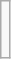<table class="wikitable floatright" style="font-size: 85%;">
<tr>
<td><br><br>



</td>
</tr>
</table>
